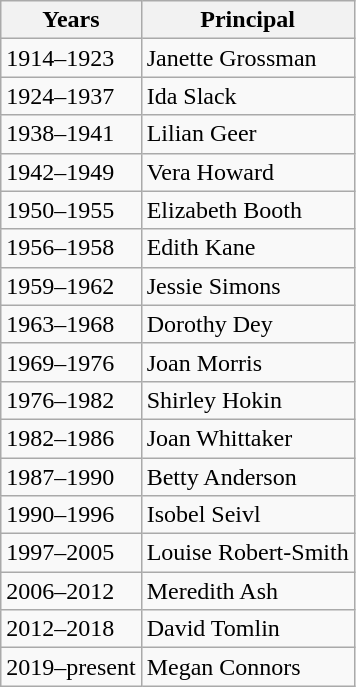<table class="wikitable">
<tr>
<th>Years</th>
<th>Principal</th>
</tr>
<tr>
<td>1914–1923</td>
<td>Janette Grossman</td>
</tr>
<tr>
<td>1924–1937</td>
<td>Ida Slack</td>
</tr>
<tr>
<td>1938–1941</td>
<td>Lilian Geer</td>
</tr>
<tr>
<td>1942–1949</td>
<td>Vera Howard</td>
</tr>
<tr>
<td>1950–1955</td>
<td>Elizabeth Booth</td>
</tr>
<tr>
<td>1956–1958</td>
<td>Edith Kane</td>
</tr>
<tr>
<td>1959–1962</td>
<td>Jessie Simons</td>
</tr>
<tr>
<td>1963–1968</td>
<td>Dorothy Dey</td>
</tr>
<tr>
<td>1969–1976</td>
<td>Joan Morris</td>
</tr>
<tr>
<td>1976–1982</td>
<td>Shirley Hokin</td>
</tr>
<tr>
<td>1982–1986</td>
<td>Joan Whittaker</td>
</tr>
<tr>
<td>1987–1990</td>
<td>Betty Anderson</td>
</tr>
<tr>
<td>1990–1996</td>
<td>Isobel Seivl</td>
</tr>
<tr>
<td>1997–2005</td>
<td>Louise Robert-Smith</td>
</tr>
<tr>
<td>2006–2012</td>
<td>Meredith Ash</td>
</tr>
<tr>
<td>2012–2018</td>
<td>David Tomlin</td>
</tr>
<tr>
<td>2019–present</td>
<td>Megan Connors</td>
</tr>
</table>
